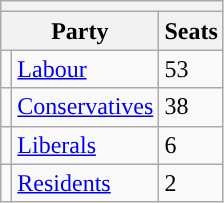<table class="wikitable">
<tr>
<th colspan="3"></th>
</tr>
<tr>
<th colspan="2">Party</th>
<th>Seats</th>
</tr>
<tr>
<td style="color:inherit;background:"></td>
<td><a href='#'>Labour</a></td>
<td>53</td>
</tr>
<tr>
<td style="color:inherit;background:"></td>
<td><a href='#'>Conservatives</a></td>
<td>38</td>
</tr>
<tr>
<td style="color:inherit;background:"></td>
<td><a href='#'>Liberals</a></td>
<td>6</td>
</tr>
<tr>
<td style="color:inherit;background:"></td>
<td><a href='#'>Residents</a></td>
<td>2</td>
</tr>
</table>
